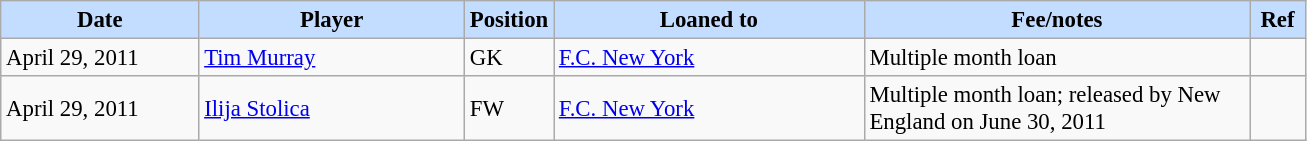<table class="wikitable" style="text-align:left; font-size:95%;">
<tr>
<th style="background:#c2ddff; width:125px;">Date</th>
<th style="background:#c2ddff; width:170px;">Player</th>
<th style="background:#c2ddff; width:50px;">Position</th>
<th style="background:#c2ddff; width:200px;">Loaned to</th>
<th style="background:#c2ddff; width:250px;">Fee/notes</th>
<th style="background:#c2ddff; width:30px;">Ref</th>
</tr>
<tr>
<td>April 29, 2011</td>
<td> <a href='#'>Tim Murray</a></td>
<td>GK</td>
<td> <a href='#'>F.C. New York</a></td>
<td>Multiple month loan</td>
<td></td>
</tr>
<tr>
<td>April 29, 2011</td>
<td> <a href='#'>Ilija Stolica</a></td>
<td>FW</td>
<td> <a href='#'>F.C. New York</a></td>
<td>Multiple month loan; released by New England on June 30, 2011</td>
<td></td>
</tr>
</table>
